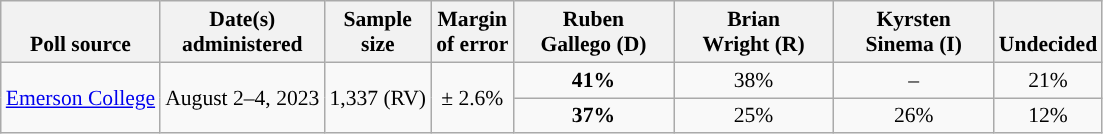<table class="wikitable" style="font-size:90%;text-align:center;">
<tr style="vertical-align:bottom">
<th>Poll source</th>
<th>Date(s)<br>administered</th>
<th>Sample<br>size</th>
<th>Margin<br>of error</th>
<th style="width:100px;">Ruben<br>Gallego (D)</th>
<th style="width:100px;">Brian<br>Wright (R)</th>
<th style="width:100px;">Kyrsten<br>Sinema (I)</th>
<th>Undecided</th>
</tr>
<tr>
<td rowspan=2 style="text-align:left"><a href='#'>Emerson College</a></td>
<td rowspan=2>August 2–4, 2023</td>
<td rowspan=2>1,337 (RV)</td>
<td rowspan=2>± 2.6%</td>
<td><strong>41%</strong></td>
<td>38%</td>
<td>–</td>
<td>21%</td>
</tr>
<tr>
<td><strong>37%</strong></td>
<td>25%</td>
<td>26%</td>
<td>12%</td>
</tr>
</table>
